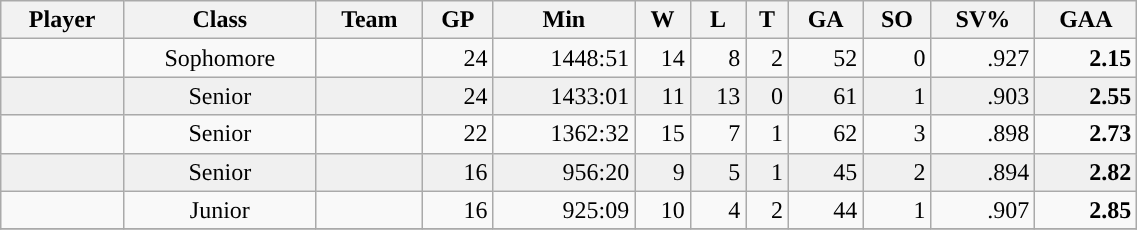<table class="wikitable sortable" style="text-align: center; "width=60%">
<tr>
<th>Player</th>
<th>Class</th>
<th>Team</th>
<th>GP</th>
<th>Min</th>
<th>W</th>
<th>L</th>
<th>T</th>
<th>GA</th>
<th>SO</th>
<th>SV%</th>
<th>GAA</th>
</tr>
<tr>
<td style="text-align: left"></td>
<td>Sophomore</td>
<td><strong><a href='#'></a></strong></td>
<td style="text-align: right">24</td>
<td style="text-align: right">1448:51</td>
<td style="text-align: right">14</td>
<td style="text-align: right">8</td>
<td style="text-align: right">2</td>
<td style="text-align: right">52</td>
<td style="text-align: right">0</td>
<td style="text-align: right">.927</td>
<td style="text-align: right"><strong>2.15</strong></td>
</tr>
<tr bgcolor=f0f0f0>
<td style="text-align: left"></td>
<td>Senior</td>
<td><strong><a href='#'></a></strong></td>
<td style="text-align: right">24</td>
<td style="text-align: right">1433:01</td>
<td style="text-align: right">11</td>
<td style="text-align: right">13</td>
<td style="text-align: right">0</td>
<td style="text-align: right">61</td>
<td style="text-align: right">1</td>
<td style="text-align: right">.903</td>
<td style="text-align: right"><strong>2.55</strong></td>
</tr>
<tr>
<td style="text-align: left"></td>
<td>Senior</td>
<td><strong><a href='#'></a></strong></td>
<td style="text-align: right">22</td>
<td style="text-align: right">1362:32</td>
<td style="text-align: right">15</td>
<td style="text-align: right">7</td>
<td style="text-align: right">1</td>
<td style="text-align: right">62</td>
<td style="text-align: right">3</td>
<td style="text-align: right">.898</td>
<td style="text-align: right"><strong>2.73</strong></td>
</tr>
<tr bgcolor=f0f0f0>
<td style="text-align: left"></td>
<td>Senior</td>
<td><strong><a href='#'></a></strong></td>
<td style="text-align: right">16</td>
<td style="text-align: right">956:20</td>
<td style="text-align: right">9</td>
<td style="text-align: right">5</td>
<td style="text-align: right">1</td>
<td style="text-align: right">45</td>
<td style="text-align: right">2</td>
<td style="text-align: right">.894</td>
<td style="text-align: right"><strong>2.82</strong></td>
</tr>
<tr>
<td style="text-align: left"></td>
<td>Junior</td>
<td><strong><a href='#'></a></strong></td>
<td style="text-align: right">16</td>
<td style="text-align: right">925:09</td>
<td style="text-align: right">10</td>
<td style="text-align: right">4</td>
<td style="text-align: right">2</td>
<td style="text-align: right">44</td>
<td style="text-align: right">1</td>
<td style="text-align: right">.907</td>
<td style="text-align: right"><strong>2.85</strong></td>
</tr>
<tr>
</tr>
</table>
